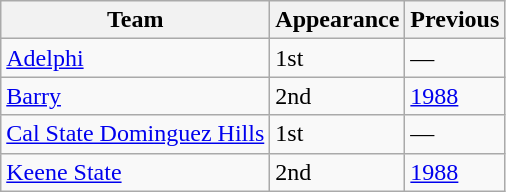<table class="wikitable">
<tr>
<th>Team</th>
<th>Appearance</th>
<th>Previous</th>
</tr>
<tr>
<td><a href='#'>Adelphi</a></td>
<td>1st</td>
<td>—</td>
</tr>
<tr>
<td><a href='#'>Barry</a></td>
<td>2nd</td>
<td><a href='#'>1988</a></td>
</tr>
<tr>
<td><a href='#'>Cal State Dominguez Hills</a></td>
<td>1st</td>
<td>—</td>
</tr>
<tr>
<td><a href='#'>Keene State</a></td>
<td>2nd</td>
<td><a href='#'>1988</a></td>
</tr>
</table>
